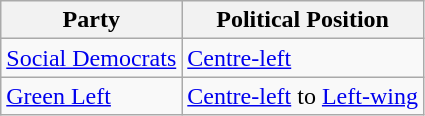<table class="wikitable mw-collapsible mw-collapsed">
<tr>
<th>Party</th>
<th>Political Position</th>
</tr>
<tr>
<td><a href='#'>Social Democrats</a></td>
<td><a href='#'>Centre-left</a></td>
</tr>
<tr>
<td><a href='#'>Green Left</a></td>
<td><a href='#'>Centre-left</a> to <a href='#'>Left-wing</a></td>
</tr>
</table>
